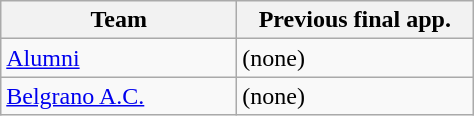<table class="wikitable">
<tr>
<th width=150px>Team</th>
<th width=150px>Previous final app.</th>
</tr>
<tr>
<td><a href='#'>Alumni</a></td>
<td>(none)</td>
</tr>
<tr>
<td><a href='#'>Belgrano A.C.</a></td>
<td>(none)</td>
</tr>
</table>
